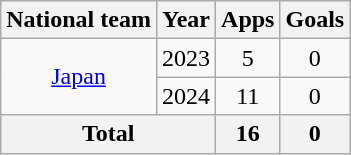<table class="wikitable" style="text-align:center">
<tr>
<th>National team</th>
<th>Year</th>
<th>Apps</th>
<th>Goals</th>
</tr>
<tr>
<td rowspan="2"><a href='#'>Japan</a></td>
<td>2023</td>
<td>5</td>
<td>0</td>
</tr>
<tr>
<td>2024</td>
<td>11</td>
<td>0</td>
</tr>
<tr>
<th colspan="2">Total</th>
<th>16</th>
<th>0</th>
</tr>
</table>
